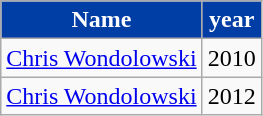<table class="wikitable">
<tr>
<th style="background:#003DA5; color:#fff;" scope="col">Name</th>
<th style="background:#003DA5; color:#fff;" scope="col">year</th>
</tr>
<tr>
<td><a href='#'>Chris Wondolowski</a></td>
<td>2010</td>
</tr>
<tr>
<td><a href='#'>Chris Wondolowski</a></td>
<td>2012</td>
</tr>
</table>
